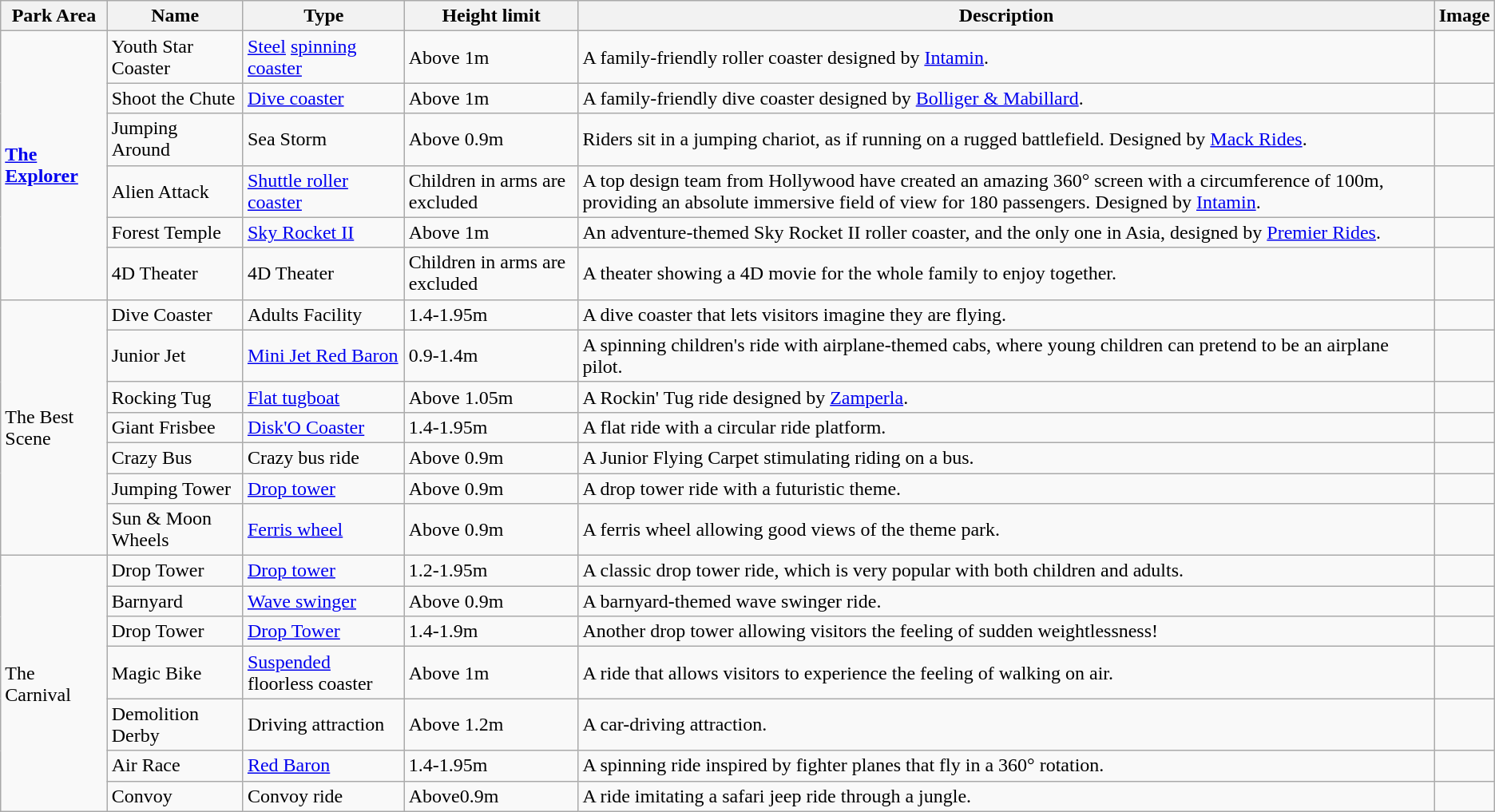<table class="wikitable sortable">
<tr>
<th>Park Area</th>
<th>Name</th>
<th>Type</th>
<th>Height limit</th>
<th>Description</th>
<th>Image</th>
</tr>
<tr>
<td rowspan="6"><strong><a href='#'>The Explorer</a></strong></td>
<td>Youth Star Coaster</td>
<td><a href='#'>Steel</a> <a href='#'>spinning coaster</a></td>
<td>Above 1m</td>
<td>A family-friendly roller coaster designed by <a href='#'>Intamin</a>.</td>
<td></td>
</tr>
<tr>
<td>Shoot the Chute</td>
<td><a href='#'>Dive coaster</a></td>
<td>Above 1m</td>
<td>A family-friendly dive coaster designed by <a href='#'>Bolliger & Mabillard</a>.</td>
<td></td>
</tr>
<tr>
<td>Jumping Around</td>
<td>Sea Storm</td>
<td>Above 0.9m</td>
<td>Riders sit in a jumping chariot, as if running on a rugged battlefield. Designed by <a href='#'>Mack Rides</a>.</td>
<td></td>
</tr>
<tr>
<td>Alien Attack</td>
<td><a href='#'>Shuttle roller coaster</a></td>
<td>Children in arms are excluded</td>
<td>A top design team from Hollywood have created an amazing 360° screen with a circumference of 100m, providing an absolute immersive field of view for 180 passengers. Designed by <a href='#'>Intamin</a>.</td>
<td></td>
</tr>
<tr>
<td>Forest Temple</td>
<td><a href='#'>Sky Rocket II</a></td>
<td>Above 1m</td>
<td>An adventure-themed Sky Rocket II roller coaster, and the only one in Asia, designed by <a href='#'>Premier Rides</a>.</td>
<td></td>
</tr>
<tr>
<td>4D Theater</td>
<td>4D Theater</td>
<td>Children in arms are excluded</td>
<td>A theater showing a 4D movie for the whole family to enjoy together.</td>
<td></td>
</tr>
<tr>
<td rowspan="7">The Best Scene</td>
<td>Dive Coaster</td>
<td>Adults Facility</td>
<td>1.4-1.95m</td>
<td>A dive coaster that lets visitors imagine they are flying.</td>
<td></td>
</tr>
<tr>
<td>Junior Jet</td>
<td><a href='#'>Mini Jet Red Baron</a></td>
<td>0.9-1.4m</td>
<td>A spinning children's ride with airplane-themed cabs, where young children can pretend to be an airplane pilot.</td>
<td></td>
</tr>
<tr>
<td>Rocking Tug</td>
<td><a href='#'>Flat tugboat</a></td>
<td>Above 1.05m</td>
<td>A Rockin' Tug ride designed by <a href='#'>Zamperla</a>.</td>
<td></td>
</tr>
<tr>
<td>Giant Frisbee</td>
<td><a href='#'>Disk'O Coaster</a></td>
<td>1.4-1.95m</td>
<td>A flat ride with a circular ride platform.</td>
<td></td>
</tr>
<tr>
<td>Crazy Bus</td>
<td>Crazy bus ride</td>
<td>Above 0.9m</td>
<td>A Junior Flying Carpet stimulating riding on a bus.</td>
<td></td>
</tr>
<tr>
<td>Jumping Tower</td>
<td><a href='#'>Drop tower</a></td>
<td>Above 0.9m</td>
<td>A drop tower ride with a futuristic theme.</td>
<td></td>
</tr>
<tr>
<td>Sun & Moon Wheels</td>
<td><a href='#'>Ferris wheel</a></td>
<td>Above 0.9m</td>
<td>A ferris wheel allowing good views of the theme park.</td>
<td></td>
</tr>
<tr>
<td rowspan="7">The Carnival</td>
<td>Drop Tower</td>
<td><a href='#'>Drop tower</a></td>
<td>1.2-1.95m</td>
<td>A classic drop tower ride, which is very popular with both children and adults.</td>
<td></td>
</tr>
<tr>
<td>Barnyard</td>
<td><a href='#'>Wave swinger</a></td>
<td>Above 0.9m</td>
<td>A barnyard-themed wave swinger ride.</td>
<td></td>
</tr>
<tr>
<td>Drop Tower</td>
<td><a href='#'>Drop Tower</a></td>
<td>1.4-1.9m</td>
<td>Another drop tower allowing visitors the feeling of sudden weightlessness!</td>
<td></td>
</tr>
<tr>
<td>Magic Bike</td>
<td><a href='#'>Suspended</a> floorless coaster</td>
<td>Above 1m</td>
<td>A ride that allows visitors to experience the feeling of walking on air.</td>
<td></td>
</tr>
<tr>
<td>Demolition Derby</td>
<td>Driving attraction</td>
<td>Above 1.2m</td>
<td>A car-driving attraction.</td>
<td></td>
</tr>
<tr>
<td>Air Race</td>
<td><a href='#'>Red Baron</a></td>
<td>1.4-1.95m</td>
<td>A spinning ride inspired by fighter planes that fly in a 360° rotation.</td>
<td></td>
</tr>
<tr>
<td>Convoy</td>
<td>Convoy ride</td>
<td>Above0.9m</td>
<td>A ride imitating a safari jeep ride through a jungle.</td>
<td></td>
</tr>
</table>
